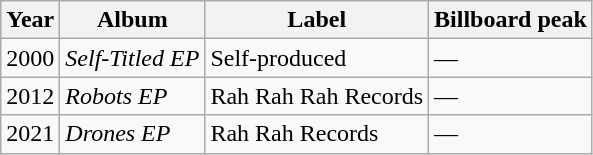<table class="wikitable">
<tr>
<th>Year</th>
<th>Album</th>
<th>Label</th>
<th>Billboard peak</th>
</tr>
<tr>
<td>2000</td>
<td><em>Self-Titled EP</em></td>
<td>Self-produced</td>
<td>—</td>
</tr>
<tr>
<td>2012</td>
<td><em>Robots EP</em></td>
<td>Rah Rah Rah Records</td>
<td>—</td>
</tr>
<tr>
<td>2021</td>
<td><em>Drones EP</em></td>
<td>Rah Rah Records</td>
<td>—</td>
</tr>
</table>
